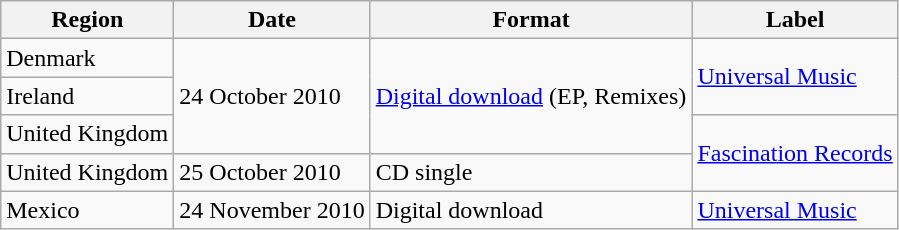<table class="wikitable">
<tr>
<th>Region</th>
<th>Date</th>
<th>Format</th>
<th>Label</th>
</tr>
<tr>
<td>Denmark</td>
<td rowspan="3">24 October 2010</td>
<td rowspan="3"><a href='#'>Digital download</a> (EP, Remixes)</td>
<td rowspan="2"><a href='#'>Universal Music</a></td>
</tr>
<tr>
<td>Ireland</td>
</tr>
<tr>
<td>United Kingdom</td>
<td rowspan="2"><a href='#'>Fascination Records</a></td>
</tr>
<tr>
<td>United Kingdom</td>
<td>25 October 2010</td>
<td>CD single</td>
</tr>
<tr>
<td>Mexico</td>
<td>24 November 2010</td>
<td>Digital download</td>
<td><a href='#'>Universal Music</a></td>
</tr>
</table>
